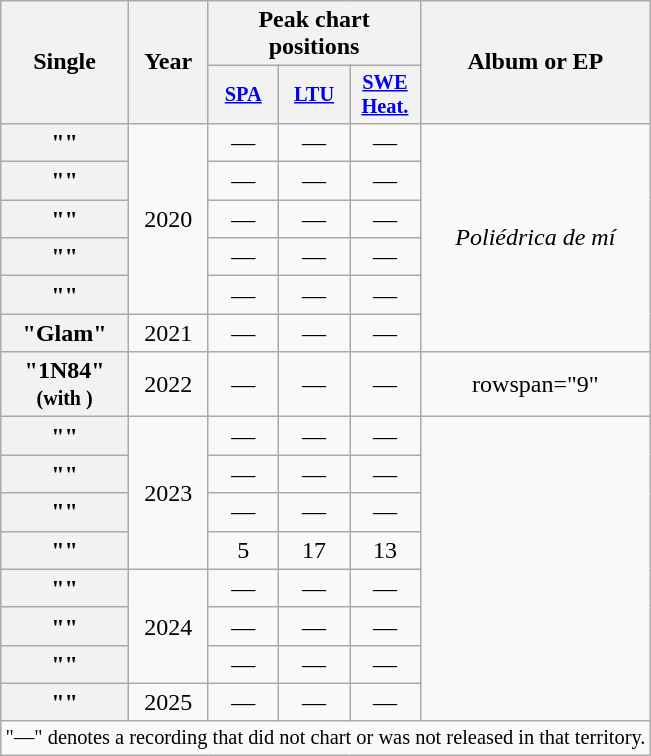<table class="wikitable plainrowheaders" style="text-align:center;">
<tr>
<th scope="col" rowspan="2">Single</th>
<th scope="col" rowspan="2">Year</th>
<th scope="col" colspan="3">Peak chart positions</th>
<th scope="col" rowspan="2">Album or EP</th>
</tr>
<tr>
<th scope="col" style="width:3em;font-size:85%;"><a href='#'>SPA</a><br></th>
<th scope="col" style="width:3em;font-size:85%;"><a href='#'>LTU</a><br></th>
<th scope="col" style="width:3em;font-size:85%;"><a href='#'>SWE<br>Heat.</a><br></th>
</tr>
<tr>
<th scope="row">""</th>
<td rowspan="5">2020</td>
<td>—</td>
<td>—</td>
<td>—</td>
<td rowspan="6"><em>Poliédrica de mí</em></td>
</tr>
<tr>
<th scope="row">""</th>
<td>—</td>
<td>—</td>
<td>—</td>
</tr>
<tr>
<th scope="row">""</th>
<td>—</td>
<td>—</td>
<td>—</td>
</tr>
<tr>
<th scope="row">""</th>
<td>—</td>
<td>—</td>
<td>—</td>
</tr>
<tr>
<th scope="row">""</th>
<td>—</td>
<td>—</td>
<td>—</td>
</tr>
<tr>
<th scope="row">"Glam"</th>
<td>2021</td>
<td>—</td>
<td>—</td>
<td>—</td>
</tr>
<tr>
<th scope="row">"1N84"<br><small>(with )</small></th>
<td>2022</td>
<td>—</td>
<td>—</td>
<td>—</td>
<td>rowspan="9" </td>
</tr>
<tr>
<th scope="row">""</th>
<td rowspan="4">2023</td>
<td>—</td>
<td>—</td>
<td>—</td>
</tr>
<tr>
<th scope="row">""</th>
<td>—</td>
<td>—</td>
<td>—</td>
</tr>
<tr>
<th scope="row">""</th>
<td>—</td>
<td>—</td>
<td>—</td>
</tr>
<tr>
<th scope="row">""</th>
<td>5</td>
<td>17</td>
<td>13</td>
</tr>
<tr>
<th scope="row">""</th>
<td rowspan="3">2024</td>
<td>—</td>
<td>—</td>
<td>—</td>
</tr>
<tr>
<th scope="row">""</th>
<td>—</td>
<td>—</td>
<td>—</td>
</tr>
<tr>
<th scope="row">""</th>
<td>—</td>
<td>—</td>
<td>—</td>
</tr>
<tr>
<th scope="row">""<br></th>
<td>2025</td>
<td>—</td>
<td>—</td>
<td>—</td>
</tr>
<tr>
<td colspan="6" style="font-size:85%">"—" denotes a recording that did not chart or was not released in that territory.</td>
</tr>
</table>
